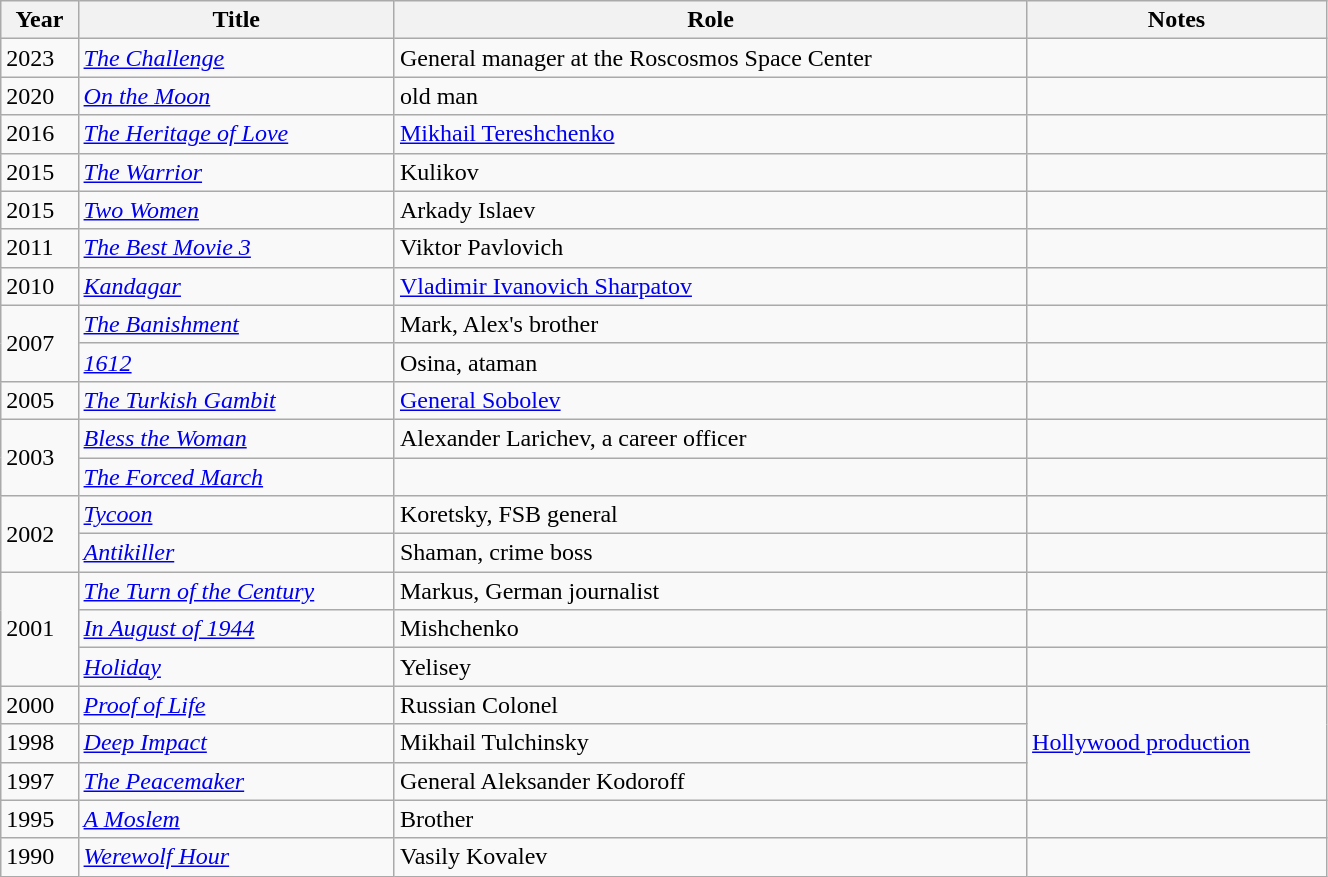<table class="wikitable sortable" width=70%>
<tr>
<th>Year</th>
<th>Title</th>
<th>Role</th>
<th class="unsortable">Notes</th>
</tr>
<tr>
<td>2023</td>
<td><em><a href='#'>The Challenge</a></em></td>
<td>General manager at the Roscosmos Space Center</td>
<td></td>
</tr>
<tr>
<td>2020</td>
<td><em><a href='#'>On the Moon</a></em></td>
<td>old man</td>
<td></td>
</tr>
<tr>
<td>2016</td>
<td><em><a href='#'>The Heritage of Love</a></em></td>
<td><a href='#'>Mikhail Tereshchenko</a></td>
<td></td>
</tr>
<tr>
<td>2015</td>
<td><em><a href='#'>The Warrior</a></em></td>
<td>Kulikov</td>
<td></td>
</tr>
<tr>
<td>2015</td>
<td><em><a href='#'>Two Women</a></em></td>
<td>Arkady Islaev</td>
<td></td>
</tr>
<tr>
<td>2011</td>
<td><em><a href='#'>The Best Movie 3</a></em></td>
<td>Viktor Pavlovich</td>
<td></td>
</tr>
<tr>
<td>2010</td>
<td><em><a href='#'>Kandagar</a></em></td>
<td><a href='#'>Vladimir Ivanovich Sharpatov</a></td>
<td></td>
</tr>
<tr>
<td rowspan=2>2007</td>
<td><em><a href='#'>The Banishment</a></em></td>
<td>Mark, Alex's brother</td>
<td></td>
</tr>
<tr>
<td><em><a href='#'>1612</a></em></td>
<td>Osina, ataman</td>
<td></td>
</tr>
<tr>
<td>2005</td>
<td><em><a href='#'>The Turkish Gambit</a></em></td>
<td><a href='#'>General Sobolev</a></td>
<td></td>
</tr>
<tr>
<td rowspan=2>2003</td>
<td><em><a href='#'>Bless the Woman</a></em></td>
<td>Alexander Larichev, a career officer</td>
<td></td>
</tr>
<tr>
<td><em><a href='#'>The Forced March</a></em></td>
<td></td>
<td></td>
</tr>
<tr>
<td rowspan=2>2002</td>
<td><em><a href='#'>Tycoon</a></em></td>
<td>Koretsky, FSB general</td>
<td></td>
</tr>
<tr>
<td><em><a href='#'>Antikiller</a></em></td>
<td>Shaman, crime boss</td>
<td></td>
</tr>
<tr>
<td rowspan=3>2001</td>
<td><em><a href='#'>The Turn of the Century</a></em></td>
<td>Markus, German journalist</td>
<td></td>
</tr>
<tr>
<td><em><a href='#'>In August of 1944</a></em></td>
<td>Mishchenko</td>
<td></td>
</tr>
<tr>
<td><em><a href='#'>Holiday</a></em></td>
<td>Yelisey</td>
<td></td>
</tr>
<tr>
<td>2000</td>
<td><em><a href='#'>Proof of Life</a></em></td>
<td>Russian Colonel</td>
<td rowspan=3><a href='#'>Hollywood production</a></td>
</tr>
<tr>
<td>1998</td>
<td><em><a href='#'>Deep Impact</a></em></td>
<td>Mikhail Tulchinsky</td>
</tr>
<tr>
<td>1997</td>
<td><em><a href='#'>The Peacemaker</a></em></td>
<td>General Aleksander Kodoroff</td>
</tr>
<tr>
<td>1995</td>
<td><em><a href='#'>A Moslem</a></em></td>
<td>Brother</td>
</tr>
<tr>
<td>1990</td>
<td><em><a href='#'>Werewolf Hour</a></em></td>
<td>Vasily Kovalev</td>
<td></td>
</tr>
</table>
